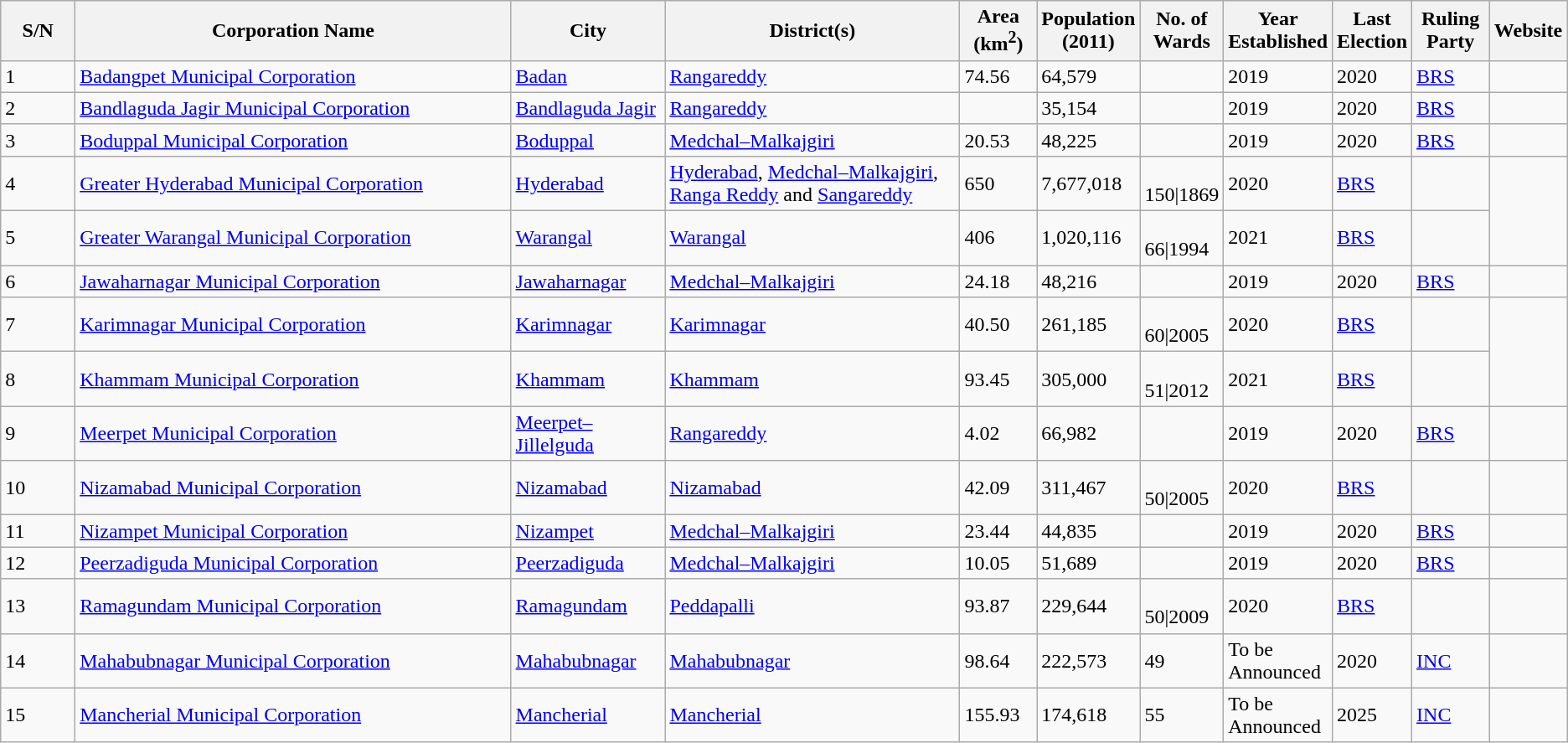<table class="wikitable sortable">
<tr>
<th style="width:05%;">S/N</th>
<th style="width:30%;">Corporation Name</th>
<th style="width:10%;">City</th>
<th style="width:20%;">District(s)</th>
<th style="width:05%;">Area (km<sup>2</sup>)</th>
<th style="width:05%;">Population (2011)</th>
<th style="width:05%;">No. of Wards</th>
<th style="width:05%;">Year Established</th>
<th style="width:05%;">Last Election</th>
<th style="width:05%;">Ruling Party</th>
<th style="width:05%;">Website<br><onlyinclude></th>
</tr>
<tr>
<td>1</td>
<td><a href='#'>Badangpet Municipal Corporation</a></td>
<td><a href='#'>Badan</a></td>
<td><a href='#'>Rangareddy</a></td>
<td>74.56</td>
<td>64,579</td>
<td></td>
<td>2019</td>
<td>2020</td>
<td><a href='#'>BRS</a></td>
<td></td>
</tr>
<tr>
<td>2</td>
<td><a href='#'>Bandlaguda Jagir Municipal Corporation</a></td>
<td><a href='#'>Bandlaguda Jagir</a></td>
<td><a href='#'>Rangareddy</a></td>
<td></td>
<td>35,154</td>
<td></td>
<td>2019</td>
<td>2020</td>
<td><a href='#'>BRS</a></td>
<td></td>
</tr>
<tr>
<td>3</td>
<td><a href='#'>Boduppal Municipal Corporation</a></td>
<td><a href='#'>Boduppal</a></td>
<td><a href='#'>Medchal–Malkajgiri</a></td>
<td>20.53</td>
<td>48,225</td>
<td></td>
<td>2019</td>
<td>2020</td>
<td><a href='#'>BRS</a></td>
<td></td>
</tr>
<tr>
<td>4</td>
<td><a href='#'>Greater Hyderabad Municipal Corporation</a></td>
<td><a href='#'>Hyderabad</a></td>
<td><a href='#'>Hyderabad</a>, <a href='#'>Medchal–Malkajgiri</a>, <a href='#'>Ranga Reddy</a> and <a href='#'>Sangareddy</a></td>
<td>650</td>
<td>7,677,018</td>
<td><br>150|1869</td>
<td>2020</td>
<td><a href='#'>BRS</a></td>
<td></td>
</tr>
<tr>
<td>5</td>
<td><a href='#'>Greater Warangal Municipal Corporation</a></td>
<td><a href='#'>Warangal</a></td>
<td><a href='#'>Warangal</a></td>
<td>406</td>
<td>1,020,116</td>
<td><br>66|1994</td>
<td>2021</td>
<td><a href='#'>BRS</a></td>
<td></td>
</tr>
<tr>
<td>6</td>
<td><a href='#'>Jawaharnagar Municipal Corporation</a></td>
<td><a href='#'>Jawaharnagar</a></td>
<td><a href='#'>Medchal–Malkajgiri</a></td>
<td>24.18</td>
<td>48,216</td>
<td></td>
<td>2019</td>
<td>2020</td>
<td><a href='#'>BRS</a></td>
<td></td>
</tr>
<tr>
<td>7</td>
<td><a href='#'>Karimnagar Municipal Corporation</a></td>
<td><a href='#'>Karimnagar</a></td>
<td><a href='#'>Karimnagar</a></td>
<td>40.50</td>
<td>261,185</td>
<td><br>60|2005</td>
<td>2020</td>
<td><a href='#'>BRS</a></td>
<td></td>
</tr>
<tr>
<td>8</td>
<td><a href='#'>Khammam Municipal Corporation</a></td>
<td><a href='#'>Khammam</a></td>
<td><a href='#'>Khammam</a></td>
<td>93.45</td>
<td>305,000</td>
<td><br>51|2012</td>
<td>2021</td>
<td><a href='#'>BRS</a></td>
<td></td>
</tr>
<tr>
<td>9</td>
<td><a href='#'>Meerpet Municipal Corporation</a></td>
<td><a href='#'>Meerpet–Jillelguda</a></td>
<td><a href='#'>Rangareddy</a></td>
<td>4.02</td>
<td>66,982</td>
<td></td>
<td>2019</td>
<td>2020</td>
<td><a href='#'>BRS</a></td>
<td></td>
</tr>
<tr>
<td>10</td>
<td><a href='#'>Nizamabad Municipal Corporation</a></td>
<td><a href='#'>Nizamabad</a></td>
<td><a href='#'>Nizamabad</a></td>
<td>42.09</td>
<td>311,467</td>
<td><br>50|2005</td>
<td>2020</td>
<td><a href='#'>BRS</a></td>
<td></td>
</tr>
<tr>
<td>11</td>
<td><a href='#'>Nizampet Municipal Corporation</a></td>
<td><a href='#'>Nizampet</a></td>
<td><a href='#'>Medchal–Malkajgiri</a></td>
<td>23.44</td>
<td>44,835</td>
<td></td>
<td>2019</td>
<td>2020</td>
<td><a href='#'>BRS</a></td>
<td></td>
</tr>
<tr>
<td>12</td>
<td><a href='#'>Peerzadiguda Municipal Corporation</a></td>
<td><a href='#'>Peerzadiguda</a></td>
<td><a href='#'>Medchal–Malkajgiri</a></td>
<td>10.05</td>
<td>51,689</td>
<td></td>
<td>2019</td>
<td>2020</td>
<td><a href='#'>BRS</a></td>
<td></td>
</tr>
<tr>
<td>13</td>
<td><a href='#'>Ramagundam Municipal Corporation</a></td>
<td><a href='#'>Ramagundam</a></td>
<td><a href='#'>Peddapalli</a></td>
<td>93.87</td>
<td>229,644</td>
<td><br>50|2009</td>
<td>2020</td>
<td><a href='#'>BRS</a></td>
<td></td>
</tr>
<tr>
<td>14</td>
<td><a href='#'>Mahabubnagar Municipal Corporation</a></td>
<td><a href='#'>Mahabubnagar</a></td>
<td><a href='#'>Mahabubnagar</a></td>
<td>98.64</td>
<td>222,573</td>
<td>49</td>
<td>To be Announced</td>
<td>2020</td>
<td><a href='#'>INC</a></td>
<td><br></onlyinclude></td>
</tr>
<tr>
<td>15</td>
<td><a href='#'>Mancherial Municipal Corporation</a></td>
<td><a href='#'>Mancherial</a></td>
<td><a href='#'>Mancherial</a></td>
<td>155.93</td>
<td>174,618</td>
<td>55</td>
<td>To be Announced</td>
<td>2025</td>
<td><a href='#'>INC</a></td>
<td></td>
</tr>
</table>
